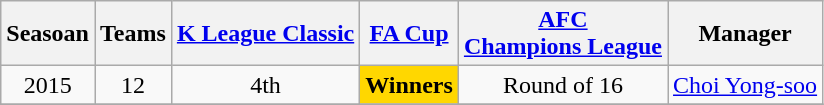<table class="wikitable" style="text-align:center">
<tr>
<th>Seasoan</th>
<th>Teams</th>
<th><a href='#'>K League Classic</a></th>
<th><a href='#'>FA Cup</a></th>
<th><a href='#'>AFC<br>Champions League</a></th>
<th>Manager</th>
</tr>
<tr>
<td>2015</td>
<td>12</td>
<td>4th</td>
<td bgcolor=gold><strong>Winners</strong></td>
<td>Round of 16</td>
<td align=left> <a href='#'>Choi Yong-soo</a></td>
</tr>
<tr>
</tr>
</table>
